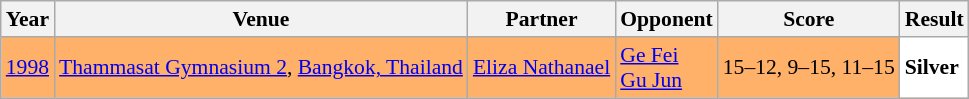<table class="sortable wikitable" style="font-size: 90%;">
<tr>
<th>Year</th>
<th>Venue</th>
<th>Partner</th>
<th>Opponent</th>
<th>Score</th>
<th>Result</th>
</tr>
<tr style="background:#FFB069">
<td align="center"><a href='#'>1998</a></td>
<td align="left"><a href='#'>Thammasat Gymnasium 2</a>, <a href='#'>Bangkok, Thailand</a></td>
<td align="left"> <a href='#'>Eliza Nathanael</a></td>
<td align="left"> <a href='#'>Ge Fei</a><br> <a href='#'>Gu Jun</a></td>
<td align="left">15–12, 9–15, 11–15</td>
<td style="text-align:left; background:white"> <strong>Silver</strong></td>
</tr>
</table>
